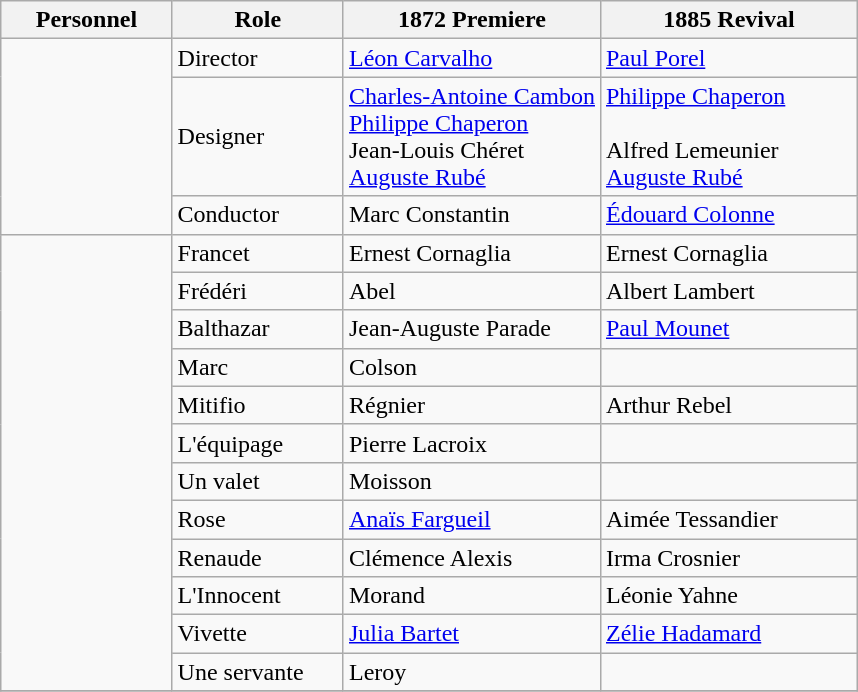<table class="wikitable" border="1"; style="text-align: left"; style="width:50em; font-size:90%; line-height:1.5">
<tr>
<th style="width:20%;">Personnel</th>
<th style-"width:20%;">Role</th>
<th style="width:30%;">1872 Premiere</th>
<th style="width:30%;">1885 Revival</th>
</tr>
<tr>
<td rowspan=3></td>
<td>Director</td>
<td><a href='#'>Léon Carvalho</a></td>
<td><a href='#'>Paul Porel</a></td>
</tr>
<tr>
<td>Designer</td>
<td><a href='#'>Charles-Antoine Cambon</a><br><a href='#'>Philippe Chaperon</a><br>Jean-Louis Chéret<br><a href='#'>Auguste Rubé</a></td>
<td><a href='#'>Philippe Chaperon</a><br><br>Alfred Lemeunier<br><a href='#'>Auguste Rubé</a></td>
</tr>
<tr>
<td>Conductor</td>
<td>Marc Constantin</td>
<td><a href='#'>Édouard Colonne</a></td>
</tr>
<tr>
<td rowspan=12></td>
<td>Francet</td>
<td>Ernest Cornaglia</td>
<td>Ernest Cornaglia</td>
</tr>
<tr>
<td>Frédéri</td>
<td>Abel</td>
<td>Albert Lambert</td>
</tr>
<tr>
<td>Balthazar</td>
<td>Jean-Auguste Parade</td>
<td><a href='#'>Paul Mounet</a></td>
</tr>
<tr>
<td>Marc</td>
<td>Colson</td>
<td></td>
</tr>
<tr>
<td>Mitifio</td>
<td>Régnier</td>
<td>Arthur Rebel</td>
</tr>
<tr>
<td>L'équipage</td>
<td>Pierre Lacroix</td>
<td></td>
</tr>
<tr>
<td>Un valet</td>
<td>Moisson</td>
<td></td>
</tr>
<tr>
<td>Rose</td>
<td><a href='#'>Anaïs Fargueil</a></td>
<td>Aimée Tessandier</td>
</tr>
<tr>
<td>Renaude</td>
<td>Clémence Alexis</td>
<td>Irma Crosnier</td>
</tr>
<tr>
<td>L'Innocent</td>
<td>Morand</td>
<td>Léonie Yahne</td>
</tr>
<tr>
<td>Vivette</td>
<td><a href='#'>Julia Bartet</a></td>
<td><a href='#'>Zélie Hadamard</a></td>
</tr>
<tr>
<td>Une servante</td>
<td>Leroy</td>
<td></td>
</tr>
<tr>
</tr>
</table>
